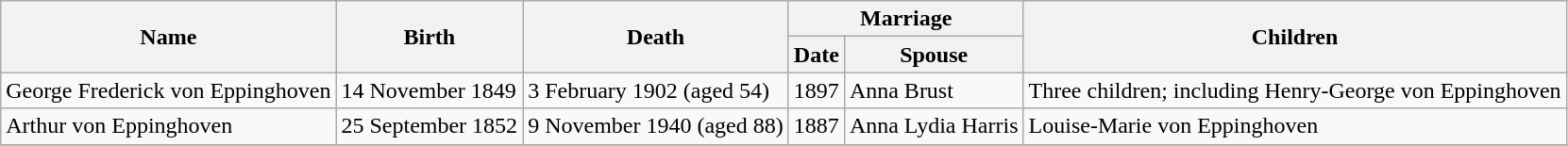<table class="wikitable plainrowheaders">
<tr>
<th rowspan="2" scope="col">Name</th>
<th rowspan="2" scope="col">Birth</th>
<th rowspan="2" scope="col">Death</th>
<th colspan="2" scope="col">Marriage</th>
<th rowspan="2" scope="col">Children</th>
</tr>
<tr>
<th scope="col">Date</th>
<th scope="col">Spouse</th>
</tr>
<tr>
<td>George Frederick von Eppinghoven</td>
<td>14 November 1849</td>
<td>3 February 1902 (aged 54)</td>
<td>1897</td>
<td>Anna Brust</td>
<td>Three children; including Henry-George von Eppinghoven</td>
</tr>
<tr>
<td>Arthur von Eppinghoven</td>
<td>25 September 1852</td>
<td>9 November 1940 (aged 88)</td>
<td>1887</td>
<td>Anna Lydia Harris</td>
<td>Louise-Marie von Eppinghoven</td>
</tr>
<tr>
</tr>
</table>
